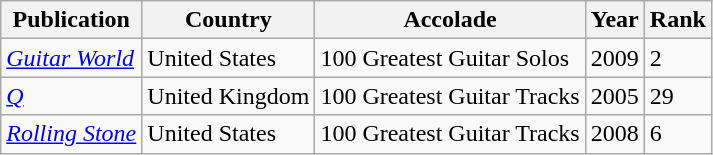<table class="wikitable" border="1">
<tr>
<th>Publication</th>
<th>Country</th>
<th>Accolade</th>
<th>Year</th>
<th>Rank</th>
</tr>
<tr>
<td><em><a href='#'>Guitar World</a></em></td>
<td>United States</td>
<td>100 Greatest Guitar Solos</td>
<td>2009</td>
<td>2</td>
</tr>
<tr>
<td><em><a href='#'>Q</a></em></td>
<td>United Kingdom</td>
<td>100 Greatest Guitar Tracks</td>
<td>2005</td>
<td>29</td>
</tr>
<tr>
<td><em><a href='#'>Rolling Stone</a></em></td>
<td>United States</td>
<td>100 Greatest Guitar Tracks</td>
<td>2008</td>
<td>6</td>
</tr>
</table>
